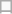<table class="wikitable">
<tr>
<td></td>
</tr>
<tr |>
</tr>
<tr |>
</tr>
<tr |>
</tr>
<tr>
</tr>
</table>
